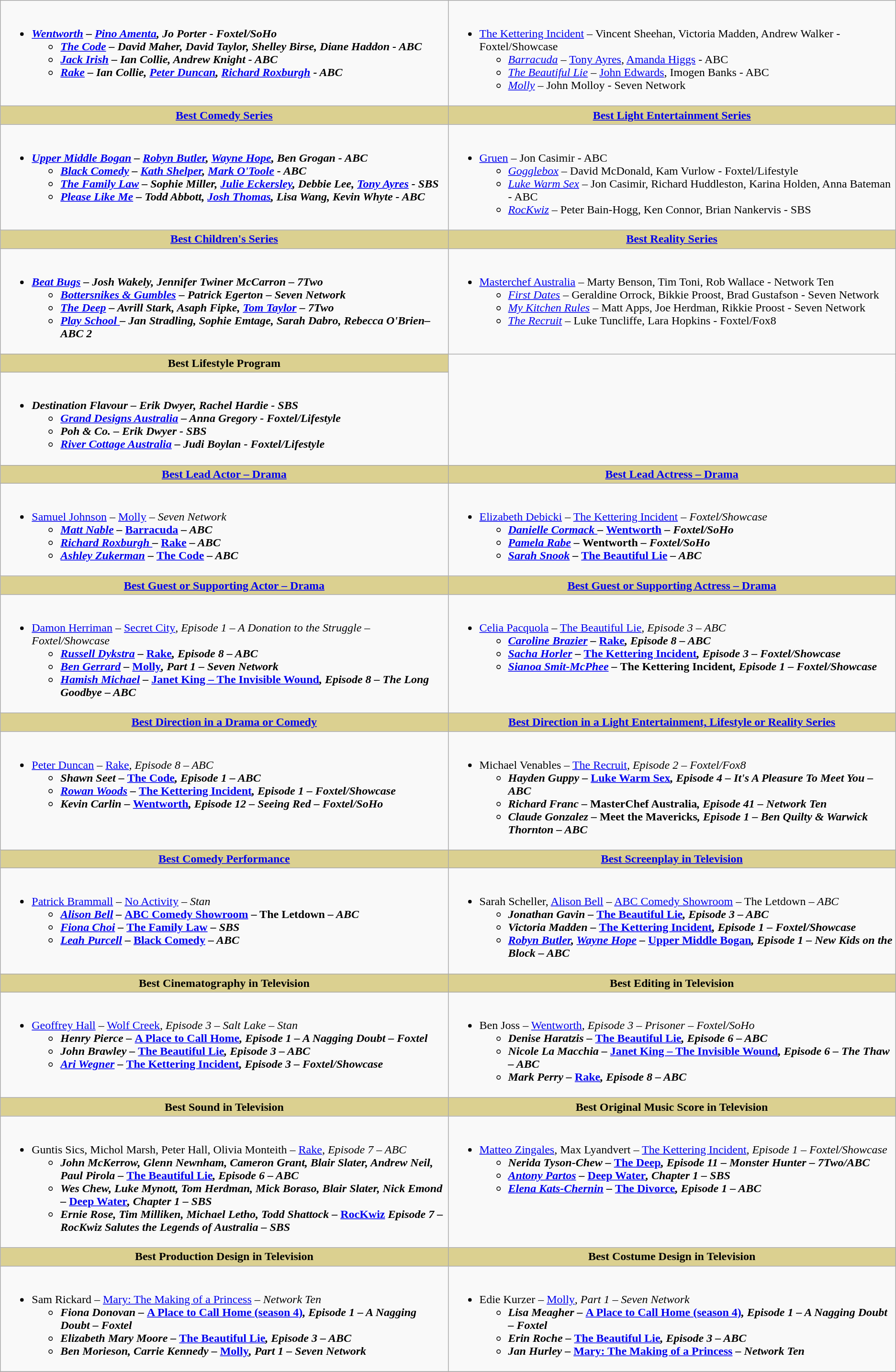<table class=wikitable style="width="150%">
<tr>
<td valign="top" width="50%"><br><ul><li><strong><em><a href='#'>Wentworth</a><em> – <a href='#'>Pino Amenta</a>, Jo Porter - Foxtel/SoHo<strong><ul><li></em><a href='#'>The Code</a><em> – David Maher, David Taylor, Shelley Birse, Diane Haddon - ABC</li><li></em><a href='#'>Jack Irish</a><em> – Ian Collie, Andrew Knight - ABC</li><li></em><a href='#'>Rake</a><em> – Ian Collie, <a href='#'>Peter Duncan</a>, <a href='#'>Richard Roxburgh</a> - ABC</li></ul></li></ul></td>
<td valign="top" width="50%"><br><ul><li></em></strong><a href='#'>The Kettering Incident</a></em> – Vincent Sheehan, Victoria Madden, Andrew Walker - Foxtel/Showcase</strong><ul><li><em><a href='#'>Barracuda</a></em> – <a href='#'>Tony Ayres</a>, <a href='#'>Amanda Higgs</a> - ABC</li><li><em><a href='#'>The Beautiful Lie</a></em> – <a href='#'>John Edwards</a>, Imogen Banks - ABC</li><li><em><a href='#'>Molly</a></em> – John Molloy - Seven Network</li></ul></li></ul></td>
</tr>
<tr>
<th style="background:#DBD090;" ! style="width="50%"><a href='#'>Best Comedy Series</a></th>
<th style="background:#DBD090;" ! style="width="50%"><a href='#'>Best Light Entertainment Series</a></th>
</tr>
<tr>
<td valign="top"><br><ul><li><strong><em><a href='#'>Upper Middle Bogan</a><em> – <a href='#'>Robyn Butler</a>, <a href='#'>Wayne Hope</a>, Ben Grogan - ABC<strong><ul><li></em><a href='#'>Black Comedy</a><em> –  <a href='#'>Kath Shelper</a>, <a href='#'>Mark O'Toole</a> - ABC</li><li></em><a href='#'>The Family Law</a><em> –  Sophie Miller, <a href='#'>Julie Eckersley</a>, Debbie Lee, <a href='#'>Tony Ayres</a> - SBS</li><li></em><a href='#'>Please Like Me</a><em> –  Todd Abbott, <a href='#'>Josh Thomas</a>, Lisa Wang, Kevin Whyte - ABC</li></ul></li></ul></td>
<td valign="top"><br><ul><li></em></strong><a href='#'>Gruen</a></em> –  Jon Casimir - ABC</strong><ul><li><em><a href='#'>Gogglebox</a></em> –  David McDonald, Kam Vurlow - Foxtel/Lifestyle</li><li><em><a href='#'>Luke Warm Sex</a></em> – Jon Casimir, Richard Huddleston, Karina Holden, Anna Bateman - ABC</li><li><em><a href='#'>RocKwiz</a></em> – Peter Bain-Hogg, Ken Connor, Brian Nankervis - SBS</li></ul></li></ul></td>
</tr>
<tr>
<th style="background:#DBD090;" ! style="width="50%"><a href='#'>Best Children's Series</a></th>
<th style="background:#DBD090;" ! style="width="50%"><a href='#'>Best Reality Series</a></th>
</tr>
<tr>
<td valign="top"><br><ul><li><strong><em><a href='#'>Beat Bugs</a><em> – Josh Wakely, Jennifer Twiner McCarron – 7Two<strong><ul><li></em><a href='#'>Bottersnikes & Gumbles</a><em> – Patrick Egerton – Seven Network</li><li></em><a href='#'>The Deep</a><em> – Avrill Stark, Asaph Fipke, <a href='#'>Tom Taylor</a> – 7Two</li><li><a href='#'></em>Play School<em> </a>– Jan Stradling, Sophie Emtage, Sarah Dabro, Rebecca O'Brien– ABC 2</li></ul></li></ul></td>
<td valign="top"><br><ul><li></em></strong><a href='#'>Masterchef Australia</a></em> – Marty Benson, Tim Toni, Rob Wallace - Network Ten</strong><ul><li><em><a href='#'>First Dates</a></em> – Geraldine Orrock, Bikkie Proost, Brad Gustafson - Seven Network</li><li><em><a href='#'>My Kitchen Rules</a></em> – Matt Apps, Joe Herdman, Rikkie Proost - Seven Network</li><li><em><a href='#'>The Recruit</a></em> – Luke Tuncliffe, Lara Hopkins - Foxtel/Fox8</li></ul></li></ul></td>
</tr>
<tr>
<th style="background:#DBD090;" ! style="width="100%">Best Lifestyle Program</th>
</tr>
<tr>
<td valign="top"><br><ul><li><strong><em>Destination Flavour<em> – Erik Dwyer, Rachel Hardie - SBS<strong><ul><li></em><a href='#'>Grand Designs Australia</a><em> – Anna Gregory - Foxtel/Lifestyle</li><li></em>Poh & Co.<em> – Erik Dwyer - SBS</li><li></em><a href='#'>River Cottage Australia</a><em> – Judi Boylan - Foxtel/Lifestyle</li></ul></li></ul></td>
</tr>
<tr>
<th style="background:#DBD090;" ! style="width="50%"><a href='#'>Best Lead Actor – Drama</a></th>
<th style="background:#DBD090;" ! style="width="50%"><a href='#'>Best Lead Actress – Drama</a></th>
</tr>
<tr>
<td valign="top"><br><ul><li></strong><a href='#'>Samuel Johnson</a> – </em><a href='#'>Molly</a><em> – Seven Network<strong><ul><li><a href='#'>Matt Nable</a> – </em><a href='#'>Barracuda</a><em> – ABC</li><li><a href='#'>Richard Roxburgh </a>– </em><a href='#'>Rake</a><em> – ABC</li><li><a href='#'>Ashley Zukerman</a> – </em><a href='#'>The Code</a><em> – ABC</li></ul></li></ul></td>
<td valign="top"><br><ul><li></strong><a href='#'>Elizabeth Debicki</a> – </em><a href='#'>The Kettering Incident</a><em> – Foxtel/Showcase<strong><ul><li><a href='#'>Danielle Cormack </a>– </em><a href='#'>Wentworth</a><em> – Foxtel/SoHo</li><li><a href='#'>Pamela Rabe</a> – </em>Wentworth<em> – Foxtel/SoHo</li><li><a href='#'>Sarah Snook</a> – </em><a href='#'>The Beautiful Lie</a><em> – ABC</li></ul></li></ul></td>
</tr>
<tr>
<th style="background:#DBD090;" ! style="width="50%"><a href='#'>Best Guest or Supporting Actor – Drama</a></th>
<th style="background:#DBD090;" ! style="width="50%"><a href='#'>Best Guest or Supporting Actress – Drama</a></th>
</tr>
<tr>
<td valign="top"><br><ul><li></strong><a href='#'>Damon Herriman</a> – </em><a href='#'>Secret City</a><em>, Episode 1 – A Donation to the Struggle – Foxtel/Showcase<strong><ul><li><a href='#'>Russell Dykstra</a> – </em><a href='#'>Rake</a><em>, Episode 8 – ABC</li><li><a href='#'>Ben Gerrard</a> – </em><a href='#'>Molly</a><em>, Part 1 – Seven Network</li><li><a href='#'>Hamish Michael</a> – </em><a href='#'>Janet King – The Invisible Wound</a><em>, Episode 8 – The Long Goodbye – ABC</li></ul></li></ul></td>
<td valign="top"><br><ul><li></strong><a href='#'>Celia Pacquola</a> – </em><a href='#'>The Beautiful Lie</a><em>, Episode 3 – ABC<strong><ul><li><a href='#'>Caroline Brazier</a> – </em><a href='#'>Rake</a><em>, Episode 8 – ABC</li><li><a href='#'>Sacha Horler</a> – </em><a href='#'>The Kettering Incident</a><em>, Episode 3 – Foxtel/Showcase</li><li><a href='#'>Sianoa Smit-McPhee</a> – </em>The Kettering Incident<em>, Episode 1 – Foxtel/Showcase</li></ul></li></ul></td>
</tr>
<tr>
<th style="background:#DBD090;" ! style="width="50%"><a href='#'>Best Direction in a Drama or Comedy</a></th>
<th style="background:#DBD090;" ! style="width="50%"><a href='#'>Best Direction in a Light Entertainment, Lifestyle or Reality Series</a></th>
</tr>
<tr>
<td valign="top"><br><ul><li></strong><a href='#'>Peter Duncan</a> – </em><a href='#'>Rake</a><em>, Episode 8 – ABC<strong><ul><li>Shawn Seet – </em><a href='#'>The Code</a><em>, Episode 1 – ABC</li><li><a href='#'>Rowan Woods</a> – </em><a href='#'>The Kettering Incident</a><em>, Episode 1 – Foxtel/Showcase</li><li>Kevin Carlin – </em><a href='#'>Wentworth</a><em>, Episode 12 – Seeing Red – Foxtel/SoHo</li></ul></li></ul></td>
<td valign="top"><br><ul><li></strong>Michael Venables – </em><a href='#'>The Recruit</a><em>, Episode 2 – Foxtel/Fox8<strong><ul><li>Hayden Guppy – </em><a href='#'>Luke Warm Sex</a><em>, Episode 4 – It's A Pleasure To Meet You –  ABC</li><li>Richard Franc – </em>MasterChef Australia<em>, Episode 41 –  Network Ten</li><li>Claude Gonzalez – </em>Meet the Mavericks<em>, Episode 1 – Ben Quilty & Warwick Thornton – ABC</li></ul></li></ul></td>
</tr>
<tr>
<th style="background:#DBD090;" ! style="width="50%"><a href='#'>Best Comedy Performance</a></th>
<th style="background:#DBD090;" ! style="width="50%"><a href='#'>Best Screenplay in Television</a></th>
</tr>
<tr>
<td valign="top"><br><ul><li></strong><a href='#'>Patrick Brammall</a> – </em><a href='#'>No Activity</a><em> – Stan<strong><ul><li><a href='#'>Alison Bell</a> – </em><a href='#'>ABC Comedy Showroom</a> – The Letdown<em> – ABC</li><li><a href='#'>Fiona Choi</a> – </em><a href='#'>The Family Law</a><em> – SBS</li><li><a href='#'>Leah Purcell</a> – </em><a href='#'>Black Comedy</a><em> – ABC</li></ul></li></ul></td>
<td valign="top"><br><ul><li></strong>Sarah Scheller, <a href='#'>Alison Bell</a> – </em><a href='#'>ABC Comedy Showroom</a> – The Letdown<em> – ABC<strong><ul><li>Jonathan Gavin – </em><a href='#'>The Beautiful Lie</a><em>, Episode 3 –  ABC</li><li>Victoria Madden – </em><a href='#'>The Kettering Incident</a><em>, Episode 1 – Foxtel/Showcase</li><li><a href='#'>Robyn Butler</a>, <a href='#'>Wayne Hope</a> – </em><a href='#'>Upper Middle Bogan</a><em>, Episode 1 – New Kids on the Block – ABC</li></ul></li></ul></td>
</tr>
<tr>
<th style="background:#DBD090;" ! style="width="50%">Best Cinematography in Television</th>
<th style="background:#DBD090;" ! style="width="50%">Best Editing in Television</th>
</tr>
<tr>
<td valign="top"><br><ul><li></strong><a href='#'>Geoffrey Hall</a> – </em><a href='#'>Wolf Creek</a><em>, Episode 3 – Salt Lake – Stan<strong><ul><li>Henry Pierce – </em><a href='#'>A Place to Call Home</a><em>, Episode 1 – A Nagging Doubt – Foxtel</li><li>John Brawley – </em><a href='#'>The Beautiful Lie</a><em>, Episode 3 – ABC</li><li><a href='#'>Ari Wegner</a> – </em><a href='#'>The Kettering Incident</a><em>, Episode 3 – Foxtel/Showcase</li></ul></li></ul></td>
<td valign="top"><br><ul><li></strong>Ben Joss – </em><a href='#'>Wentworth</a><em>, Episode 3 – Prisoner – Foxtel/SoHo<strong><ul><li>Denise Haratzis – </em><a href='#'>The Beautiful Lie</a><em>, Episode 6 – ABC</li><li>Nicole La Macchia – </em><a href='#'>Janet King – The Invisible Wound</a><em>, Episode 6 – The Thaw – ABC</li><li>Mark Perry – </em><a href='#'>Rake</a><em>, Episode 8 – ABC</li></ul></li></ul></td>
</tr>
<tr>
<th style="background:#DBD090;" ! style="width="50%">Best Sound in Television</th>
<th style="background:#DBD090;" ! style="width="50%">Best Original Music Score in Television</th>
</tr>
<tr>
<td valign="top"><br><ul><li></strong>Guntis Sics, Michol Marsh, Peter Hall, Olivia Monteith – </em><a href='#'>Rake</a><em>, Episode 7 – ABC<strong><ul><li>John McKerrow, Glenn Newnham, Cameron Grant, Blair Slater, Andrew Neil, Paul Pirola – </em><a href='#'>The Beautiful Lie</a><em>, Episode 6 – ABC</li><li>Wes Chew, Luke Mynott, Tom Herdman, Mick Boraso, Blair Slater, Nick Emond – </em><a href='#'>Deep Water</a><em>, Chapter 1 – SBS</li><li>Ernie Rose, Tim Milliken, Michael Letho, Todd Shattock – </em><a href='#'>RocKwiz</a><em> Episode 7 – RocKwiz Salutes the Legends of Australia – SBS</li></ul></li></ul></td>
<td valign="top"><br><ul><li></strong><a href='#'>Matteo Zingales</a>, Max Lyandvert – </em><a href='#'>The Kettering Incident</a><em>, Episode 1 – Foxtel/Showcase<strong><ul><li>Nerida Tyson-Chew – </em><a href='#'>The Deep</a><em>, Episode 11 – Monster Hunter – 7Two/ABC</li><li><a href='#'>Antony Partos</a> – </em><a href='#'>Deep Water</a><em>, Chapter 1 – SBS</li><li><a href='#'>Elena Kats-Chernin</a> – </em><a href='#'>The Divorce</a><em>, Episode 1 – ABC</li></ul></li></ul></td>
</tr>
<tr>
<th style="background:#DBD090;" ! style="width="50%">Best Production Design in Television</th>
<th style="background:#DBD090;" ! style="width="50%">Best Costume Design in Television</th>
</tr>
<tr>
<td valign="top"><br><ul><li></strong>Sam Rickard – </em><a href='#'>Mary: The Making of a Princess</a><em> – Network Ten<strong><ul><li>Fiona Donovan – </em><a href='#'>A Place to Call Home (season 4)</a><em>, Episode 1 – A Nagging Doubt – Foxtel</li><li>Elizabeth Mary Moore – </em><a href='#'>The Beautiful Lie</a><em>, Episode 3 – ABC</li><li>Ben Morieson, Carrie Kennedy – </em><a href='#'>Molly</a><em>, Part 1 – Seven Network</li></ul></li></ul></td>
<td valign="top"><br><ul><li></strong>Edie Kurzer – </em><a href='#'>Molly</a><em>, Part 1 – Seven Network<strong><ul><li>Lisa Meagher – </em><a href='#'>A Place to Call Home (season 4)</a><em>, Episode 1 – A Nagging Doubt – Foxtel</li><li>Erin Roche – </em><a href='#'>The Beautiful Lie</a><em>, Episode 3 – ABC</li><li>Jan Hurley – </em><a href='#'>Mary: The Making of a Princess</a><em> – Network Ten</li></ul></li></ul></td>
</tr>
<tr>
</tr>
</table>
